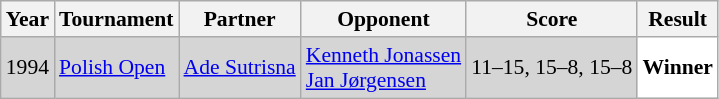<table class="sortable wikitable" style="font-size: 90%">
<tr>
<th>Year</th>
<th>Tournament</th>
<th>Partner</th>
<th>Opponent</th>
<th>Score</th>
<th>Result</th>
</tr>
<tr style="background:#D5D5D5">
<td align="center">1994</td>
<td align="left"><a href='#'>Polish Open</a></td>
<td align="left"> <a href='#'>Ade Sutrisna</a></td>
<td align="left"> <a href='#'>Kenneth Jonassen</a> <br>  <a href='#'>Jan Jørgensen</a></td>
<td align="left">11–15, 15–8, 15–8</td>
<td style="text-align:left; background:white"> <strong>Winner</strong></td>
</tr>
</table>
